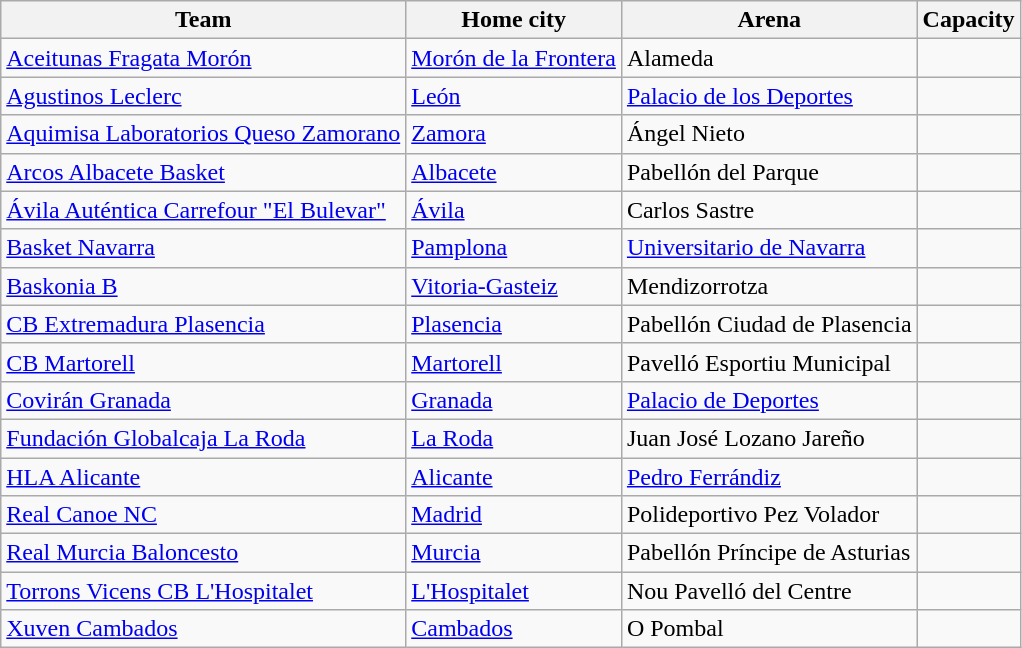<table class="wikitable sortable">
<tr>
<th>Team</th>
<th>Home city</th>
<th>Arena</th>
<th>Capacity</th>
</tr>
<tr>
<td><a href='#'>Aceitunas Fragata Morón</a></td>
<td><a href='#'>Morón de la Frontera</a></td>
<td>Alameda</td>
<td style="text-align:center"></td>
</tr>
<tr>
<td><a href='#'>Agustinos Leclerc</a></td>
<td><a href='#'>León</a></td>
<td><a href='#'>Palacio de los Deportes</a></td>
<td style="text-align:center"></td>
</tr>
<tr>
<td><a href='#'>Aquimisa Laboratorios Queso Zamorano</a></td>
<td><a href='#'>Zamora</a></td>
<td>Ángel Nieto</td>
<td style="text-align:center"></td>
</tr>
<tr>
<td><a href='#'>Arcos Albacete Basket</a></td>
<td><a href='#'>Albacete</a></td>
<td>Pabellón del Parque</td>
<td style="text-align:center"></td>
</tr>
<tr>
<td><a href='#'>Ávila Auténtica Carrefour "El Bulevar"</a></td>
<td><a href='#'>Ávila</a></td>
<td>Carlos Sastre</td>
<td style="text-align:center"></td>
</tr>
<tr>
<td><a href='#'>Basket Navarra</a></td>
<td><a href='#'>Pamplona</a></td>
<td><a href='#'>Universitario de Navarra</a></td>
<td style="text-align:center"></td>
</tr>
<tr>
<td><a href='#'>Baskonia B</a></td>
<td><a href='#'>Vitoria-Gasteiz</a></td>
<td>Mendizorrotza</td>
<td style="text-align:center"></td>
</tr>
<tr>
<td><a href='#'>CB Extremadura Plasencia</a></td>
<td><a href='#'>Plasencia</a></td>
<td>Pabellón Ciudad de Plasencia</td>
<td style="text-align:center"></td>
</tr>
<tr>
<td><a href='#'>CB Martorell</a></td>
<td><a href='#'>Martorell</a></td>
<td>Pavelló Esportiu Municipal</td>
<td style="text-align:center"></td>
</tr>
<tr>
<td><a href='#'>Covirán Granada</a></td>
<td><a href='#'>Granada</a></td>
<td><a href='#'>Palacio de Deportes</a></td>
<td style="text-align:center"></td>
</tr>
<tr>
<td><a href='#'>Fundación Globalcaja La Roda</a></td>
<td><a href='#'>La Roda</a></td>
<td>Juan José Lozano Jareño</td>
<td style="text-align:center"></td>
</tr>
<tr>
<td><a href='#'>HLA Alicante</a></td>
<td><a href='#'>Alicante</a></td>
<td><a href='#'>Pedro Ferrándiz</a></td>
<td style="text-align:center"></td>
</tr>
<tr>
<td><a href='#'>Real Canoe NC</a></td>
<td><a href='#'>Madrid</a></td>
<td>Polideportivo Pez Volador</td>
<td style="text-align:center"></td>
</tr>
<tr>
<td><a href='#'>Real Murcia Baloncesto</a></td>
<td><a href='#'>Murcia</a></td>
<td>Pabellón Príncipe de Asturias</td>
<td style="text-align:center"></td>
</tr>
<tr>
<td><a href='#'>Torrons Vicens CB L'Hospitalet</a></td>
<td><a href='#'>L'Hospitalet</a></td>
<td>Nou Pavelló del Centre</td>
<td style="text-align:center"></td>
</tr>
<tr>
<td><a href='#'>Xuven Cambados</a></td>
<td><a href='#'>Cambados</a></td>
<td>O Pombal</td>
<td style="text-align:center"></td>
</tr>
</table>
